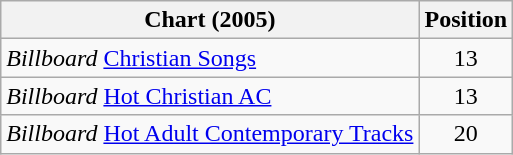<table class="wikitable">
<tr>
<th>Chart (2005)</th>
<th>Position</th>
</tr>
<tr>
<td><em>Billboard</em> <a href='#'>Christian Songs</a></td>
<td align="center">13</td>
</tr>
<tr>
<td><em>Billboard</em> <a href='#'>Hot Christian AC</a></td>
<td align="center">13</td>
</tr>
<tr>
<td><em>Billboard</em> <a href='#'>Hot Adult Contemporary Tracks</a></td>
<td align="center">20</td>
</tr>
</table>
